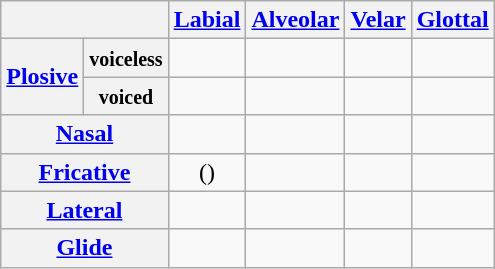<table class="wikitable" style="text-align:center">
<tr>
<th colspan="2"></th>
<th><a href='#'>Labial</a></th>
<th><a href='#'>Alveolar</a></th>
<th><a href='#'>Velar</a></th>
<th><a href='#'>Glottal</a></th>
</tr>
<tr>
<th rowspan="2"><a href='#'>Plosive</a></th>
<th><small>voiceless</small></th>
<td></td>
<td></td>
<td></td>
<td></td>
</tr>
<tr>
<th><small>voiced</small></th>
<td></td>
<td></td>
<td></td>
<td></td>
</tr>
<tr>
<th colspan="2"><a href='#'>Nasal</a></th>
<td></td>
<td></td>
<td></td>
<td></td>
</tr>
<tr>
<th colspan="2"><a href='#'>Fricative</a></th>
<td>()</td>
<td></td>
<td></td>
<td></td>
</tr>
<tr>
<th colspan="2"><a href='#'>Lateral</a></th>
<td></td>
<td></td>
<td></td>
<td></td>
</tr>
<tr>
<th colspan="2"><a href='#'>Glide</a></th>
<td></td>
<td></td>
<td></td>
<td></td>
</tr>
</table>
